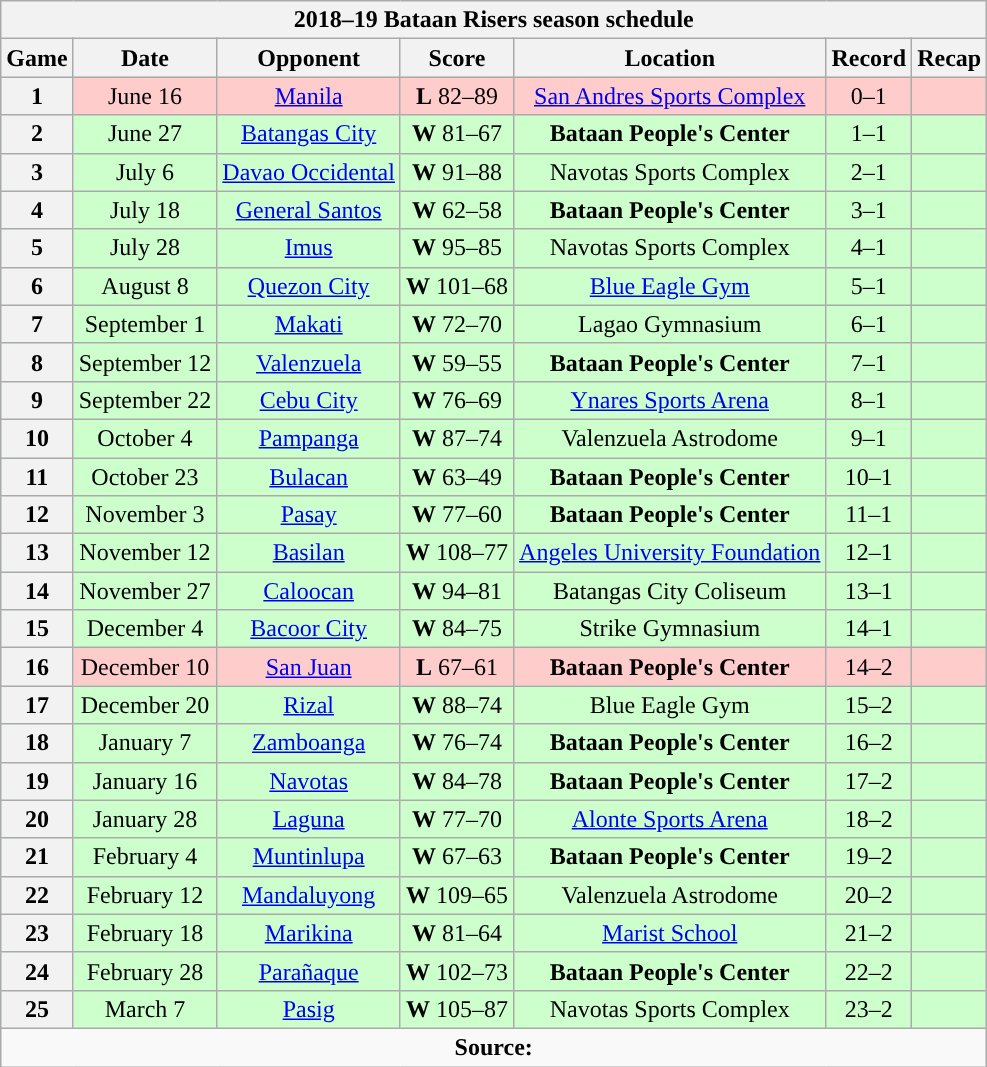<table class="wikitable" style="text-align:center">
<tr>
<th colspan=7>2018–19 Bataan Risers season schedule</th>
</tr>
<tr>
<th>Game</th>
<th>Date</th>
<th>Opponent</th>
<th>Score</th>
<th>Location</th>
<th>Record</th>
<th>Recap<br></th>
</tr>
<tr style="background:#fcc">
<th>1</th>
<td>June 16</td>
<td><a href='#'>Manila</a></td>
<td><strong>L</strong> 82–89</td>
<td><a href='#'>San Andres Sports Complex</a></td>
<td>0–1</td>
<td></td>
</tr>
<tr style="background:#cfc">
<th>2</th>
<td>June 27</td>
<td><a href='#'>Batangas City</a></td>
<td><strong>W</strong> 81–67</td>
<td><strong>Bataan People's Center</strong></td>
<td>1–1</td>
<td></td>
</tr>
<tr style="background:#cfc">
<th>3</th>
<td>July 6</td>
<td><a href='#'>Davao Occidental</a></td>
<td><strong>W</strong> 91–88</td>
<td>Navotas Sports Complex</td>
<td>2–1</td>
<td></td>
</tr>
<tr style="background:#cfc">
<th>4</th>
<td>July 18</td>
<td><a href='#'>General Santos</a></td>
<td><strong>W</strong> 62–58</td>
<td><strong>Bataan People's Center</strong></td>
<td>3–1</td>
<td></td>
</tr>
<tr style="background:#cfc">
<th>5</th>
<td>July 28</td>
<td><a href='#'>Imus</a></td>
<td><strong>W</strong> 95–85</td>
<td>Navotas Sports Complex</td>
<td>4–1</td>
<td></td>
</tr>
<tr style="background:#cfc">
<th>6</th>
<td>August 8</td>
<td><a href='#'>Quezon City</a></td>
<td><strong>W</strong> 101–68</td>
<td><a href='#'>Blue Eagle Gym</a></td>
<td>5–1</td>
<td></td>
</tr>
<tr style="background:#cfc">
<th>7</th>
<td>September 1</td>
<td><a href='#'>Makati</a></td>
<td><strong>W</strong> 72–70</td>
<td>Lagao Gymnasium</td>
<td>6–1</td>
<td></td>
</tr>
<tr style="background:#cfc">
<th>8</th>
<td>September 12</td>
<td><a href='#'>Valenzuela</a></td>
<td><strong>W</strong> 59–55</td>
<td><strong>Bataan People's Center</strong></td>
<td>7–1</td>
<td></td>
</tr>
<tr style="background:#cfc">
<th>9</th>
<td>September 22</td>
<td><a href='#'>Cebu City</a></td>
<td><strong>W</strong> 76–69</td>
<td><a href='#'>Ynares Sports Arena</a></td>
<td>8–1</td>
<td><br></td>
</tr>
<tr style="background:#cfc">
<th>10</th>
<td>October 4</td>
<td><a href='#'>Pampanga</a></td>
<td><strong>W</strong> 87–74</td>
<td>Valenzuela Astrodome</td>
<td>9–1</td>
<td></td>
</tr>
<tr style="background:#cfc">
<th>11</th>
<td>October 23</td>
<td><a href='#'>Bulacan</a></td>
<td><strong>W</strong> 63–49</td>
<td><strong>Bataan People's Center</strong></td>
<td>10–1</td>
<td></td>
</tr>
<tr style="background:#cfc">
<th>12</th>
<td>November 3</td>
<td><a href='#'>Pasay</a></td>
<td><strong>W</strong> 77–60</td>
<td><strong>Bataan People's Center</strong></td>
<td>11–1</td>
<td></td>
</tr>
<tr style="background:#cfc">
<th>13</th>
<td>November 12</td>
<td><a href='#'>Basilan</a></td>
<td><strong>W</strong> 108–77</td>
<td><a href='#'>Angeles University Foundation</a></td>
<td>12–1</td>
<td></td>
</tr>
<tr style="background:#cfc">
<th>14</th>
<td>November 27</td>
<td><a href='#'>Caloocan</a></td>
<td><strong>W</strong> 94–81</td>
<td>Batangas City Coliseum</td>
<td>13–1</td>
<td></td>
</tr>
<tr style="background:#cfc">
<th>15</th>
<td>December 4</td>
<td><a href='#'>Bacoor City</a></td>
<td><strong>W</strong> 84–75</td>
<td>Strike Gymnasium</td>
<td>14–1</td>
<td></td>
</tr>
<tr style="background:#fcc">
<th>16</th>
<td>December 10</td>
<td><a href='#'>San Juan</a></td>
<td><strong>L</strong> 67–61</td>
<td><strong>Bataan People's Center</strong></td>
<td>14–2</td>
<td></td>
</tr>
<tr style="background:#cfc">
<th>17</th>
<td>December 20</td>
<td><a href='#'>Rizal</a></td>
<td><strong>W</strong> 88–74</td>
<td>Blue Eagle Gym</td>
<td>15–2</td>
<td><br></td>
</tr>
<tr style="background:#cfc">
<th>18</th>
<td>January 7</td>
<td><a href='#'>Zamboanga</a></td>
<td><strong>W</strong> 76–74</td>
<td><strong>Bataan People's Center</strong></td>
<td>16–2</td>
<td></td>
</tr>
<tr style="background:#cfc">
<th>19</th>
<td>January 16</td>
<td><a href='#'>Navotas</a></td>
<td><strong>W</strong> 84–78</td>
<td><strong>Bataan People's Center</strong></td>
<td>17–2</td>
<td></td>
</tr>
<tr style="background:#cfc">
<th>20</th>
<td>January 28</td>
<td><a href='#'>Laguna</a></td>
<td><strong>W</strong> 77–70</td>
<td><a href='#'>Alonte Sports Arena</a></td>
<td>18–2</td>
<td></td>
</tr>
<tr style="background:#cfc">
<th>21</th>
<td>February 4</td>
<td><a href='#'>Muntinlupa</a></td>
<td><strong>W</strong> 67–63</td>
<td><strong>Bataan People's Center</strong></td>
<td>19–2</td>
<td></td>
</tr>
<tr style="background:#cfc">
<th>22</th>
<td>February 12</td>
<td><a href='#'>Mandaluyong</a></td>
<td><strong>W</strong> 109–65</td>
<td>Valenzuela Astrodome</td>
<td>20–2</td>
<td></td>
</tr>
<tr style="background:#cfc">
<th>23</th>
<td>February 18</td>
<td><a href='#'>Marikina</a></td>
<td><strong>W</strong> 81–64</td>
<td><a href='#'>Marist School</a></td>
<td>21–2</td>
<td></td>
</tr>
<tr style="background:#cfc">
<th>24</th>
<td>February 28</td>
<td><a href='#'>Parañaque</a></td>
<td><strong>W</strong> 102–73</td>
<td><strong>Bataan People's Center</strong></td>
<td>22–2</td>
<td></td>
</tr>
<tr style="background:#cfc">
<th>25</th>
<td>March 7</td>
<td><a href='#'>Pasig</a></td>
<td><strong>W</strong> 105–87</td>
<td>Navotas Sports Complex</td>
<td>23–2</td>
<td></td>
</tr>
<tr>
<td colspan=7 align=center><strong>Source: </strong></td>
</tr>
</table>
